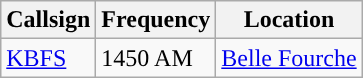<table class="wikitable">
<tr>
<th>Callsign</th>
<th>Frequency</th>
<th>Location</th>
</tr>
<tr>
<td><a href='#'>KBFS</a></td>
<td>1450 AM</td>
<td><a href='#'>Belle Fourche</a></td>
</tr>
</table>
